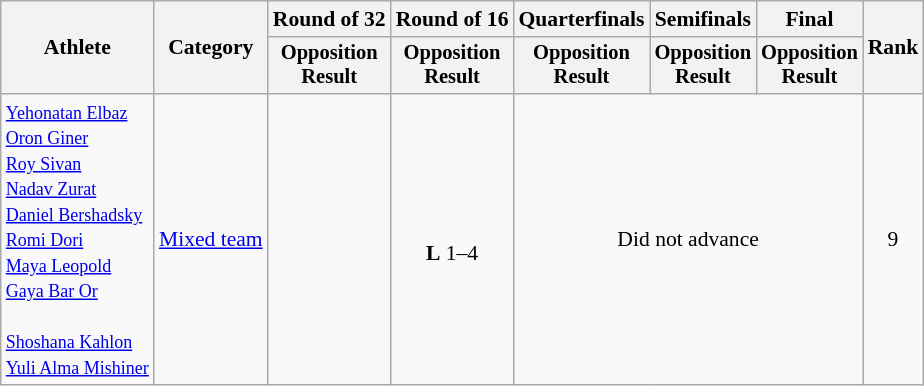<table class="wikitable" style="text-align:center; font-size:90%">
<tr>
<th rowspan=2>Athlete</th>
<th rowspan=2>Category</th>
<th>Round of 32</th>
<th>Round of 16</th>
<th>Quarterfinals</th>
<th>Semifinals</th>
<th>Final</th>
<th rowspan=2>Rank</th>
</tr>
<tr style="font-size:95%">
<th>Opposition<br>Result</th>
<th>Opposition<br>Result</th>
<th>Opposition<br>Result</th>
<th>Opposition<br>Result</th>
<th>Opposition<br>Result</th>
</tr>
<tr>
<td align=left><small><a href='#'>Yehonatan Elbaz</a><br><a href='#'>Oron Giner</a><br><a href='#'>Roy Sivan</a><br><a href='#'>Nadav Zurat</a><br><a href='#'>Daniel Bershadsky</a><br><a href='#'>Romi Dori</a><br><a href='#'>Maya Leopold</a><br><a href='#'>Gaya Bar Or</a><br><br><a href='#'>Shoshana Kahlon</a><br><a href='#'>Yuli Alma Mishiner</a></small></td>
<td align=left><a href='#'>Mixed team</a></td>
<td></td>
<td><br><strong>L</strong> 1–4</td>
<td colspan=3>Did not advance</td>
<td>9</td>
</tr>
</table>
